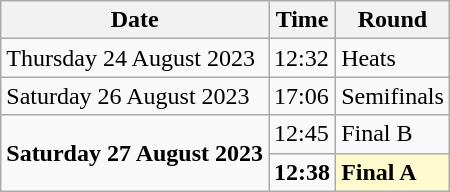<table class="wikitable">
<tr>
<th>Date</th>
<th>Time</th>
<th>Round</th>
</tr>
<tr>
<td>Thursday 24 August 2023</td>
<td>12:32</td>
<td>Heats</td>
</tr>
<tr>
<td>Saturday 26 August 2023</td>
<td>17:06</td>
<td>Semifinals</td>
</tr>
<tr>
<td rowspan=2><strong>Saturday 27 August 2023</strong></td>
<td>12:45</td>
<td>Final B</td>
</tr>
<tr>
<td><strong>12:38</strong></td>
<td style=background:lemonchiffon><strong>Final A</strong></td>
</tr>
</table>
